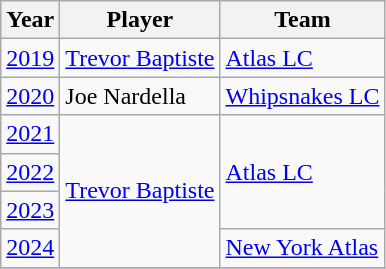<table class="wikitable">
<tr>
<th>Year</th>
<th>Player</th>
<th>Team</th>
</tr>
<tr>
<td><a href='#'>2019</a></td>
<td><a href='#'>Trevor Baptiste</a></td>
<td><a href='#'>Atlas LC</a></td>
</tr>
<tr>
<td><a href='#'>2020</a></td>
<td>Joe Nardella</td>
<td><a href='#'>Whipsnakes LC</a></td>
</tr>
<tr>
<td><a href='#'>2021</a></td>
<td rowspan="4"><a href='#'>Trevor Baptiste</a></td>
<td rowspan="3"><a href='#'>Atlas LC</a></td>
</tr>
<tr>
<td><a href='#'>2022</a></td>
</tr>
<tr>
<td><a href='#'>2023</a></td>
</tr>
<tr>
<td><a href='#'>2024</a></td>
<td><a href='#'>New York Atlas</a></td>
</tr>
<tr>
</tr>
</table>
